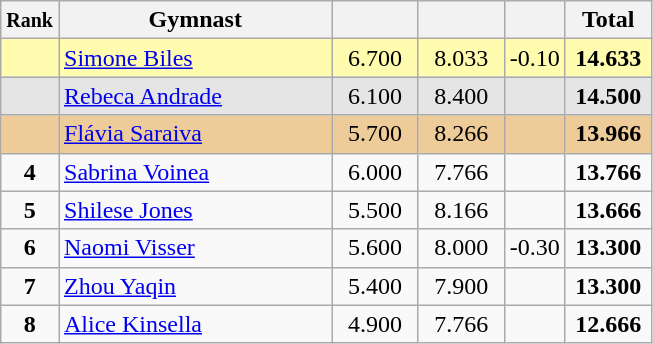<table style="text-align:center;" class="wikitable sortable">
<tr>
<th scope="col" style="width:15px;"><small>Rank</small></th>
<th scope="col" style="width:175px;">Gymnast</th>
<th scope="col" style="width:50px;"><small></small></th>
<th scope="col" style="width:50px;"><small></small></th>
<th scope="col" style="width:20px;"><small></small></th>
<th scope="col" style="width:50px;">Total</th>
</tr>
<tr style="background:#fffcaf;">
<td scope="row" style="text-align:center"><strong></strong></td>
<td style=text-align:left;"> <a href='#'>Simone Biles</a></td>
<td>6.700</td>
<td>8.033</td>
<td>-0.10</td>
<td><strong>14.633</strong></td>
</tr>
<tr style="background:#e5e5e5;">
<td scope="row" style="text-align:center"><strong></strong></td>
<td style=text-align:left;"> <a href='#'>Rebeca Andrade</a></td>
<td>6.100</td>
<td>8.400</td>
<td></td>
<td><strong>14.500</strong></td>
</tr>
<tr style="background:#ec9;">
<td scope="row" style="text-align:center"><strong></strong></td>
<td style=text-align:left;"> <a href='#'>Flávia Saraiva</a></td>
<td>5.700</td>
<td>8.266</td>
<td></td>
<td><strong>13.966</strong></td>
</tr>
<tr>
<td scope="row" style="text-align:center"><strong>4</strong></td>
<td style=text-align:left;"> <a href='#'>Sabrina Voinea</a></td>
<td>6.000</td>
<td>7.766</td>
<td></td>
<td><strong>13.766</strong></td>
</tr>
<tr>
<td scope="row" style="text-align:center"><strong>5</strong></td>
<td style=text-align:left;"> <a href='#'>Shilese Jones</a></td>
<td>5.500</td>
<td>8.166</td>
<td></td>
<td><strong>13.666</strong></td>
</tr>
<tr>
<td scope="row" style="text-align:center"><strong>6</strong></td>
<td style=text-align:left;"> <a href='#'>Naomi Visser</a></td>
<td>5.600</td>
<td>8.000</td>
<td>-0.30</td>
<td><strong>13.300</strong></td>
</tr>
<tr>
<td scope="row" style="text-align:center"><strong>7</strong></td>
<td style=text-align:left;"> <a href='#'>Zhou Yaqin</a></td>
<td>5.400</td>
<td>7.900</td>
<td></td>
<td><strong>13.300</strong></td>
</tr>
<tr>
<td scope="row" style="text-align:center"><strong>8</strong></td>
<td style=text-align:left;"> <a href='#'>Alice Kinsella</a></td>
<td>4.900</td>
<td>7.766</td>
<td></td>
<td><strong>12.666</strong></td>
</tr>
</table>
